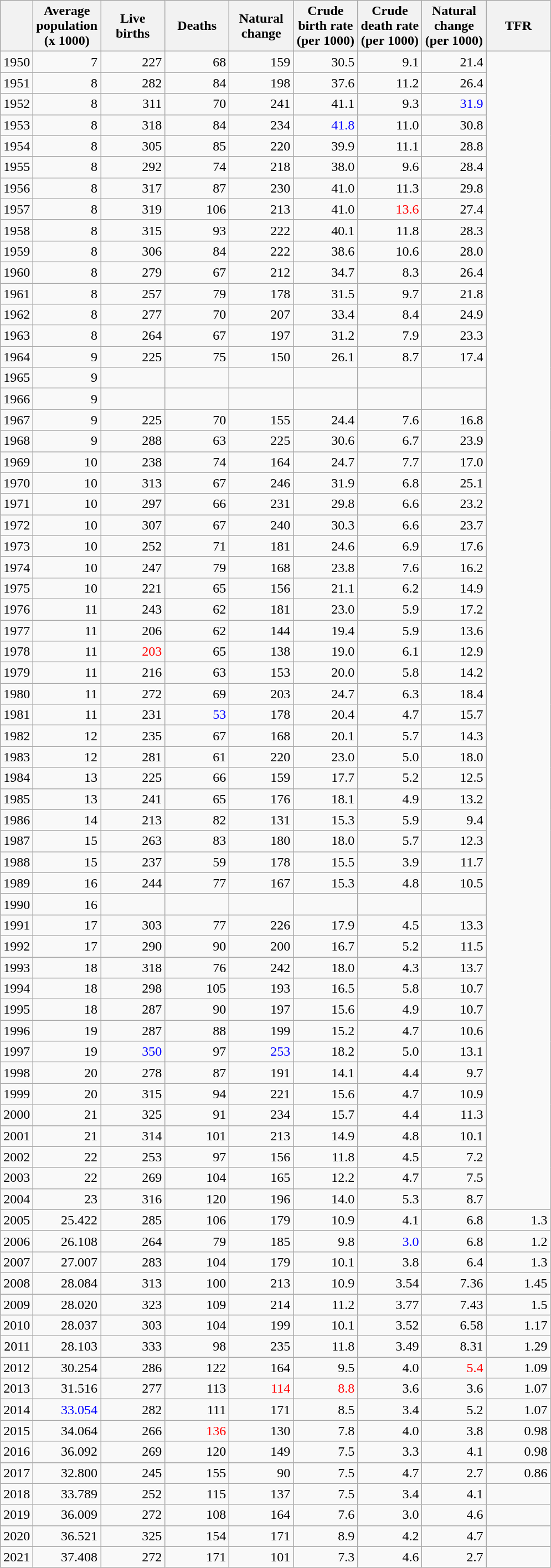<table class="wikitable sortable" style="text-align: right;">
<tr>
<th></th>
<th width="70pt">Average population (x 1000)</th>
<th width="70pt">Live births</th>
<th width="70pt">Deaths</th>
<th width="70pt">Natural change</th>
<th width="70pt">Crude birth rate (per 1000)</th>
<th width="70pt">Crude death rate (per 1000)</th>
<th width="70pt">Natural change (per 1000)</th>
<th width="70pt">TFR</th>
</tr>
<tr>
<td>1950</td>
<td>7</td>
<td>227</td>
<td>68</td>
<td>159</td>
<td>30.5</td>
<td>9.1</td>
<td>21.4</td>
</tr>
<tr>
<td>1951</td>
<td>8</td>
<td>282</td>
<td>84</td>
<td>198</td>
<td>37.6</td>
<td>11.2</td>
<td>26.4</td>
</tr>
<tr>
<td>1952</td>
<td>8</td>
<td>311</td>
<td>70</td>
<td>241</td>
<td>41.1</td>
<td>9.3</td>
<td style="color: blue">31.9</td>
</tr>
<tr>
<td>1953</td>
<td>8</td>
<td>318</td>
<td>84</td>
<td>234</td>
<td style="color: blue">41.8</td>
<td>11.0</td>
<td>30.8</td>
</tr>
<tr>
<td>1954</td>
<td>8</td>
<td>305</td>
<td>85</td>
<td>220</td>
<td>39.9</td>
<td>11.1</td>
<td>28.8</td>
</tr>
<tr>
<td>1955</td>
<td>8</td>
<td>292</td>
<td>74</td>
<td>218</td>
<td>38.0</td>
<td>9.6</td>
<td>28.4</td>
</tr>
<tr>
<td>1956</td>
<td>8</td>
<td>317</td>
<td>87</td>
<td>230</td>
<td>41.0</td>
<td>11.3</td>
<td>29.8</td>
</tr>
<tr>
<td>1957</td>
<td>8</td>
<td>319</td>
<td>106</td>
<td>213</td>
<td>41.0</td>
<td style="color: red">13.6</td>
<td>27.4</td>
</tr>
<tr>
<td>1958</td>
<td>8</td>
<td>315</td>
<td>93</td>
<td>222</td>
<td>40.1</td>
<td>11.8</td>
<td>28.3</td>
</tr>
<tr>
<td>1959</td>
<td>8</td>
<td>306</td>
<td>84</td>
<td>222</td>
<td>38.6</td>
<td>10.6</td>
<td>28.0</td>
</tr>
<tr>
<td>1960</td>
<td>8</td>
<td>279</td>
<td>67</td>
<td>212</td>
<td>34.7</td>
<td>8.3</td>
<td>26.4</td>
</tr>
<tr>
<td>1961</td>
<td>8</td>
<td>257</td>
<td>79</td>
<td>178</td>
<td>31.5</td>
<td>9.7</td>
<td>21.8</td>
</tr>
<tr>
<td>1962</td>
<td>8</td>
<td>277</td>
<td>70</td>
<td>207</td>
<td>33.4</td>
<td>8.4</td>
<td>24.9</td>
</tr>
<tr>
<td>1963</td>
<td>8</td>
<td>264</td>
<td>67</td>
<td>197</td>
<td>31.2</td>
<td>7.9</td>
<td>23.3</td>
</tr>
<tr>
<td>1964</td>
<td>9</td>
<td>225</td>
<td>75</td>
<td>150</td>
<td>26.1</td>
<td>8.7</td>
<td>17.4</td>
</tr>
<tr>
<td>1965</td>
<td>9</td>
<td></td>
<td></td>
<td></td>
<td></td>
<td></td>
<td></td>
</tr>
<tr>
<td>1966</td>
<td>9</td>
<td></td>
<td></td>
<td></td>
<td></td>
<td></td>
<td></td>
</tr>
<tr>
<td>1967</td>
<td>9</td>
<td>225</td>
<td>70</td>
<td>155</td>
<td>24.4</td>
<td>7.6</td>
<td>16.8</td>
</tr>
<tr>
<td>1968</td>
<td>9</td>
<td>288</td>
<td>63</td>
<td>225</td>
<td>30.6</td>
<td>6.7</td>
<td>23.9</td>
</tr>
<tr>
<td>1969</td>
<td>10</td>
<td>238</td>
<td>74</td>
<td>164</td>
<td>24.7</td>
<td>7.7</td>
<td>17.0</td>
</tr>
<tr>
<td>1970</td>
<td>10</td>
<td>313</td>
<td>67</td>
<td>246</td>
<td>31.9</td>
<td>6.8</td>
<td>25.1</td>
</tr>
<tr>
<td>1971</td>
<td>10</td>
<td>297</td>
<td>66</td>
<td>231</td>
<td>29.8</td>
<td>6.6</td>
<td>23.2</td>
</tr>
<tr>
<td>1972</td>
<td>10</td>
<td>307</td>
<td>67</td>
<td>240</td>
<td>30.3</td>
<td>6.6</td>
<td>23.7</td>
</tr>
<tr>
<td>1973</td>
<td>10</td>
<td>252</td>
<td>71</td>
<td>181</td>
<td>24.6</td>
<td>6.9</td>
<td>17.6</td>
</tr>
<tr>
<td>1974</td>
<td>10</td>
<td>247</td>
<td>79</td>
<td>168</td>
<td>23.8</td>
<td>7.6</td>
<td>16.2</td>
</tr>
<tr>
<td>1975</td>
<td>10</td>
<td>221</td>
<td>65</td>
<td>156</td>
<td>21.1</td>
<td>6.2</td>
<td>14.9</td>
</tr>
<tr>
<td>1976</td>
<td>11</td>
<td>243</td>
<td>62</td>
<td>181</td>
<td>23.0</td>
<td>5.9</td>
<td>17.2</td>
</tr>
<tr>
<td>1977</td>
<td>11</td>
<td>206</td>
<td>62</td>
<td>144</td>
<td>19.4</td>
<td>5.9</td>
<td>13.6</td>
</tr>
<tr>
<td>1978</td>
<td>11</td>
<td style="color: red">203</td>
<td>65</td>
<td>138</td>
<td>19.0</td>
<td>6.1</td>
<td>12.9</td>
</tr>
<tr>
<td>1979</td>
<td>11</td>
<td>216</td>
<td>63</td>
<td>153</td>
<td>20.0</td>
<td>5.8</td>
<td>14.2</td>
</tr>
<tr>
<td>1980</td>
<td>11</td>
<td>272</td>
<td>69</td>
<td>203</td>
<td>24.7</td>
<td>6.3</td>
<td>18.4</td>
</tr>
<tr>
<td>1981</td>
<td>11</td>
<td>231</td>
<td style="color: blue">53</td>
<td>178</td>
<td>20.4</td>
<td>4.7</td>
<td>15.7</td>
</tr>
<tr>
<td>1982</td>
<td>12</td>
<td>235</td>
<td>67</td>
<td>168</td>
<td>20.1</td>
<td>5.7</td>
<td>14.3</td>
</tr>
<tr>
<td>1983</td>
<td>12</td>
<td>281</td>
<td>61</td>
<td>220</td>
<td>23.0</td>
<td>5.0</td>
<td>18.0</td>
</tr>
<tr>
<td>1984</td>
<td>13</td>
<td>225</td>
<td>66</td>
<td>159</td>
<td>17.7</td>
<td>5.2</td>
<td>12.5</td>
</tr>
<tr>
<td>1985</td>
<td>13</td>
<td>241</td>
<td>65</td>
<td>176</td>
<td>18.1</td>
<td>4.9</td>
<td>13.2</td>
</tr>
<tr>
<td>1986</td>
<td>14</td>
<td>213</td>
<td>82</td>
<td>131</td>
<td>15.3</td>
<td>5.9</td>
<td>9.4</td>
</tr>
<tr>
<td>1987</td>
<td>15</td>
<td>263</td>
<td>83</td>
<td>180</td>
<td>18.0</td>
<td>5.7</td>
<td>12.3</td>
</tr>
<tr>
<td>1988</td>
<td>15</td>
<td>237</td>
<td>59</td>
<td>178</td>
<td>15.5</td>
<td>3.9</td>
<td>11.7</td>
</tr>
<tr>
<td>1989</td>
<td>16</td>
<td>244</td>
<td>77</td>
<td>167</td>
<td>15.3</td>
<td>4.8</td>
<td>10.5</td>
</tr>
<tr>
<td>1990</td>
<td>16</td>
<td></td>
<td></td>
<td></td>
<td></td>
<td></td>
<td></td>
</tr>
<tr>
<td>1991</td>
<td>17</td>
<td>303</td>
<td>77</td>
<td>226</td>
<td>17.9</td>
<td>4.5</td>
<td>13.3</td>
</tr>
<tr>
<td>1992</td>
<td>17</td>
<td>290</td>
<td>90</td>
<td>200</td>
<td>16.7</td>
<td>5.2</td>
<td>11.5</td>
</tr>
<tr>
<td>1993</td>
<td>18</td>
<td>318</td>
<td>76</td>
<td>242</td>
<td>18.0</td>
<td>4.3</td>
<td>13.7</td>
</tr>
<tr>
<td>1994</td>
<td>18</td>
<td>298</td>
<td>105</td>
<td>193</td>
<td>16.5</td>
<td>5.8</td>
<td>10.7</td>
</tr>
<tr>
<td>1995</td>
<td>18</td>
<td>287</td>
<td>90</td>
<td>197</td>
<td>15.6</td>
<td>4.9</td>
<td>10.7</td>
</tr>
<tr>
<td>1996</td>
<td>19</td>
<td>287</td>
<td>88</td>
<td>199</td>
<td>15.2</td>
<td>4.7</td>
<td>10.6</td>
</tr>
<tr>
<td>1997</td>
<td>19</td>
<td style="color: blue">350</td>
<td>97</td>
<td style="color: blue">253</td>
<td>18.2</td>
<td>5.0</td>
<td>13.1</td>
</tr>
<tr>
<td>1998</td>
<td>20</td>
<td>278</td>
<td>87</td>
<td>191</td>
<td>14.1</td>
<td>4.4</td>
<td>9.7</td>
</tr>
<tr>
<td>1999</td>
<td>20</td>
<td>315</td>
<td>94</td>
<td>221</td>
<td>15.6</td>
<td>4.7</td>
<td>10.9</td>
</tr>
<tr>
<td>2000</td>
<td>21</td>
<td>325</td>
<td>91</td>
<td>234</td>
<td>15.7</td>
<td>4.4</td>
<td>11.3</td>
</tr>
<tr>
<td>2001</td>
<td>21</td>
<td>314</td>
<td>101</td>
<td>213</td>
<td>14.9</td>
<td>4.8</td>
<td>10.1</td>
</tr>
<tr>
<td>2002</td>
<td>22</td>
<td>253</td>
<td>97</td>
<td>156</td>
<td>11.8</td>
<td>4.5</td>
<td>7.2</td>
</tr>
<tr>
<td>2003</td>
<td>22</td>
<td>269</td>
<td>104</td>
<td>165</td>
<td>12.2</td>
<td>4.7</td>
<td>7.5</td>
</tr>
<tr>
<td>2004</td>
<td>23</td>
<td>316</td>
<td>120</td>
<td>196</td>
<td>14.0</td>
<td>5.3</td>
<td>8.7</td>
</tr>
<tr>
<td>2005</td>
<td>25.422</td>
<td>285</td>
<td>106</td>
<td>179</td>
<td>10.9</td>
<td>4.1</td>
<td>6.8</td>
<td>1.3</td>
</tr>
<tr>
<td>2006</td>
<td>26.108</td>
<td>264</td>
<td>79</td>
<td>185</td>
<td>9.8</td>
<td style="color: blue">3.0</td>
<td>6.8</td>
<td>1.2</td>
</tr>
<tr>
<td>2007</td>
<td>27.007</td>
<td>283</td>
<td>104</td>
<td>179</td>
<td>10.1</td>
<td>3.8</td>
<td>6.4</td>
<td>1.3</td>
</tr>
<tr>
<td>2008</td>
<td>28.084</td>
<td>313</td>
<td>100</td>
<td>213</td>
<td>10.9</td>
<td>3.54</td>
<td>7.36</td>
<td>1.45</td>
</tr>
<tr>
<td>2009</td>
<td>28.020</td>
<td>323</td>
<td>109</td>
<td>214</td>
<td>11.2</td>
<td>3.77</td>
<td>7.43</td>
<td>1.5</td>
</tr>
<tr>
<td>2010</td>
<td>28.037</td>
<td>303</td>
<td>104</td>
<td>199</td>
<td>10.1</td>
<td>3.52</td>
<td>6.58</td>
<td>1.17</td>
</tr>
<tr>
<td>2011</td>
<td>28.103</td>
<td>333</td>
<td>98</td>
<td>235</td>
<td>11.8</td>
<td>3.49</td>
<td>8.31</td>
<td>1.29</td>
</tr>
<tr>
<td>2012</td>
<td>30.254</td>
<td>286</td>
<td>122</td>
<td>164</td>
<td>9.5</td>
<td>4.0</td>
<td style="color: red">5.4</td>
<td>1.09</td>
</tr>
<tr>
<td>2013</td>
<td>31.516</td>
<td>277</td>
<td>113</td>
<td style="color: red">114</td>
<td style="color: red">8.8</td>
<td>3.6</td>
<td>3.6</td>
<td>1.07</td>
</tr>
<tr>
<td>2014</td>
<td style="color: blue">33.054</td>
<td>282</td>
<td>111</td>
<td>171</td>
<td>8.5</td>
<td>3.4</td>
<td>5.2</td>
<td>1.07</td>
</tr>
<tr>
<td>2015</td>
<td>34.064</td>
<td>266</td>
<td style="color: red">136</td>
<td>130</td>
<td>7.8</td>
<td>4.0</td>
<td>3.8</td>
<td>0.98</td>
</tr>
<tr>
<td>2016</td>
<td>36.092</td>
<td>269</td>
<td>120</td>
<td>149</td>
<td>7.5</td>
<td>3.3</td>
<td>4.1</td>
<td>0.98</td>
</tr>
<tr>
<td>2017</td>
<td>32.800</td>
<td>245</td>
<td>155</td>
<td>90</td>
<td>7.5</td>
<td>4.7</td>
<td>2.7</td>
<td>0.86</td>
</tr>
<tr>
<td>2018</td>
<td>33.789</td>
<td>252</td>
<td>115</td>
<td>137</td>
<td>7.5</td>
<td>3.4</td>
<td>4.1</td>
<td></td>
</tr>
<tr>
<td>2019</td>
<td>36.009</td>
<td>272</td>
<td>108</td>
<td>164</td>
<td>7.6</td>
<td>3.0</td>
<td>4.6</td>
<td></td>
</tr>
<tr>
<td>2020</td>
<td>36.521</td>
<td>325</td>
<td>154</td>
<td>171</td>
<td>8.9</td>
<td>4.2</td>
<td>4.7</td>
<td></td>
</tr>
<tr>
<td>2021</td>
<td>37.408</td>
<td>272</td>
<td>171</td>
<td>101</td>
<td>7.3</td>
<td>4.6</td>
<td>2.7</td>
<td></td>
</tr>
</table>
